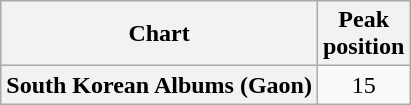<table class="wikitable plainrowheaders" style="text-align:center">
<tr>
<th>Chart</th>
<th>Peak <br>position</th>
</tr>
<tr>
<th scope=row>South Korean Albums (Gaon)</th>
<td>15</td>
</tr>
</table>
